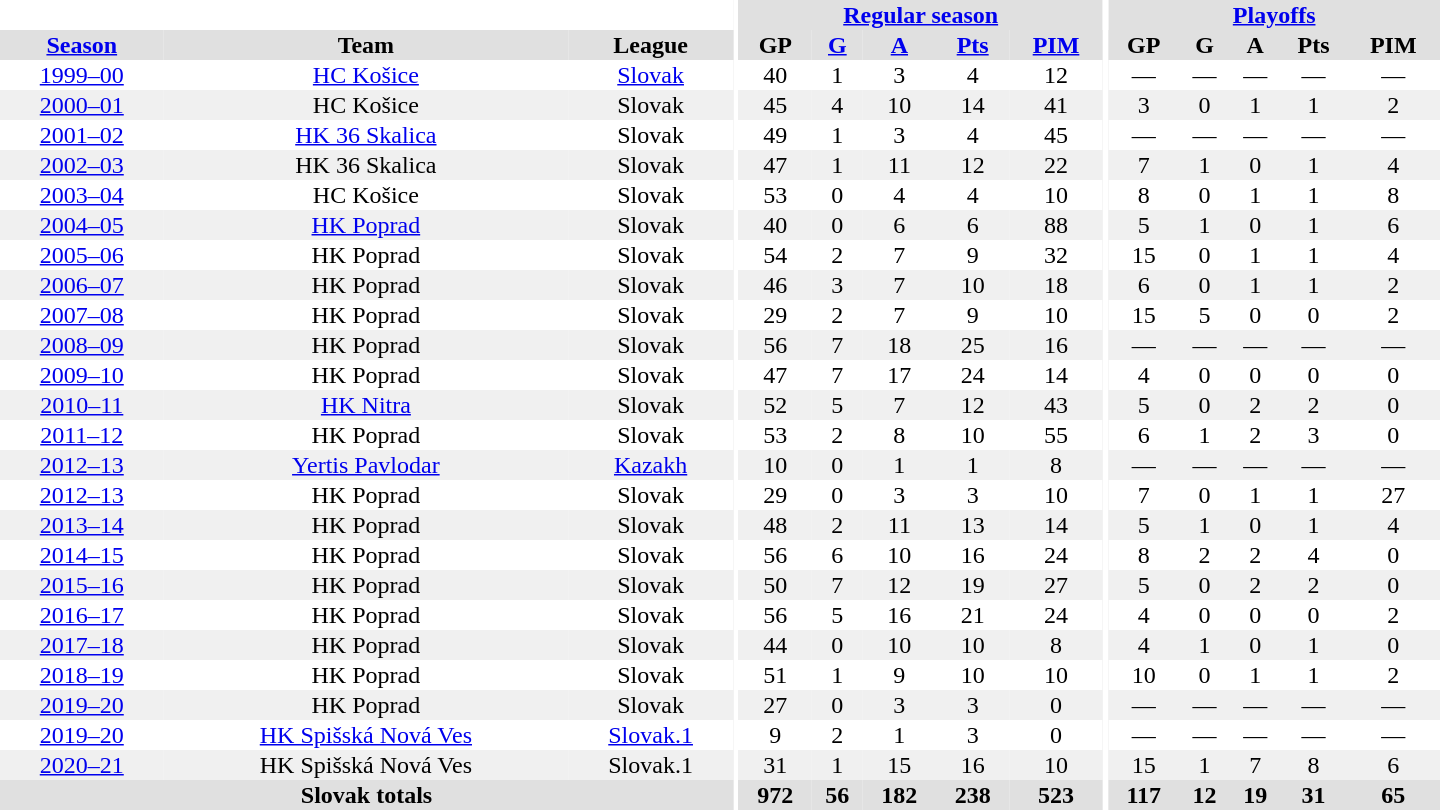<table border="0" cellpadding="1" cellspacing="0" style="text-align:center; width:60em">
<tr bgcolor="#e0e0e0">
<th colspan="3" bgcolor="#ffffff"></th>
<th rowspan="107" bgcolor="#ffffff"></th>
<th colspan="5"><a href='#'>Regular season</a></th>
<th rowspan="107" bgcolor="#ffffff"></th>
<th colspan="5"><a href='#'>Playoffs</a></th>
</tr>
<tr bgcolor="#e0e0e0">
<th><a href='#'>Season</a></th>
<th>Team</th>
<th>League</th>
<th>GP</th>
<th><a href='#'>G</a></th>
<th><a href='#'>A</a></th>
<th><a href='#'>Pts</a></th>
<th><a href='#'>PIM</a></th>
<th>GP</th>
<th>G</th>
<th>A</th>
<th>Pts</th>
<th>PIM</th>
</tr>
<tr>
<td><a href='#'>1999–00</a></td>
<td><a href='#'>HC Košice</a></td>
<td><a href='#'>Slovak</a></td>
<td>40</td>
<td>1</td>
<td>3</td>
<td>4</td>
<td>12</td>
<td>—</td>
<td>—</td>
<td>—</td>
<td>—</td>
<td>—</td>
</tr>
<tr bgcolor="#f0f0f0">
<td><a href='#'>2000–01</a></td>
<td>HC Košice</td>
<td>Slovak</td>
<td>45</td>
<td>4</td>
<td>10</td>
<td>14</td>
<td>41</td>
<td>3</td>
<td>0</td>
<td>1</td>
<td>1</td>
<td>2</td>
</tr>
<tr>
<td><a href='#'>2001–02</a></td>
<td><a href='#'>HK 36 Skalica</a></td>
<td>Slovak</td>
<td>49</td>
<td>1</td>
<td>3</td>
<td>4</td>
<td>45</td>
<td>—</td>
<td>—</td>
<td>—</td>
<td>—</td>
<td>—</td>
</tr>
<tr bgcolor="#f0f0f0">
<td><a href='#'>2002–03</a></td>
<td>HK 36 Skalica</td>
<td>Slovak</td>
<td>47</td>
<td>1</td>
<td>11</td>
<td>12</td>
<td>22</td>
<td>7</td>
<td>1</td>
<td>0</td>
<td>1</td>
<td>4</td>
</tr>
<tr>
<td><a href='#'>2003–04</a></td>
<td>HC Košice</td>
<td>Slovak</td>
<td>53</td>
<td>0</td>
<td>4</td>
<td>4</td>
<td>10</td>
<td>8</td>
<td>0</td>
<td>1</td>
<td>1</td>
<td>8</td>
</tr>
<tr bgcolor="#f0f0f0">
<td><a href='#'>2004–05</a></td>
<td><a href='#'>HK Poprad</a></td>
<td>Slovak</td>
<td>40</td>
<td>0</td>
<td>6</td>
<td>6</td>
<td>88</td>
<td>5</td>
<td>1</td>
<td>0</td>
<td>1</td>
<td>6</td>
</tr>
<tr>
<td><a href='#'>2005–06</a></td>
<td>HK Poprad</td>
<td>Slovak</td>
<td>54</td>
<td>2</td>
<td>7</td>
<td>9</td>
<td>32</td>
<td>15</td>
<td>0</td>
<td>1</td>
<td>1</td>
<td>4</td>
</tr>
<tr bgcolor="#f0f0f0">
<td><a href='#'>2006–07</a></td>
<td>HK Poprad</td>
<td>Slovak</td>
<td>46</td>
<td>3</td>
<td>7</td>
<td>10</td>
<td>18</td>
<td>6</td>
<td>0</td>
<td>1</td>
<td>1</td>
<td>2</td>
</tr>
<tr>
<td><a href='#'>2007–08</a></td>
<td>HK Poprad</td>
<td>Slovak</td>
<td>29</td>
<td>2</td>
<td>7</td>
<td>9</td>
<td>10</td>
<td>15</td>
<td>5</td>
<td>0</td>
<td>0</td>
<td>2</td>
</tr>
<tr bgcolor="#f0f0f0">
<td><a href='#'>2008–09</a></td>
<td>HK Poprad</td>
<td>Slovak</td>
<td>56</td>
<td>7</td>
<td>18</td>
<td>25</td>
<td>16</td>
<td>—</td>
<td>—</td>
<td>—</td>
<td>—</td>
<td>—</td>
</tr>
<tr>
<td><a href='#'>2009–10</a></td>
<td>HK Poprad</td>
<td>Slovak</td>
<td>47</td>
<td>7</td>
<td>17</td>
<td>24</td>
<td>14</td>
<td>4</td>
<td>0</td>
<td>0</td>
<td>0</td>
<td>0</td>
</tr>
<tr bgcolor="#f0f0f0">
<td><a href='#'>2010–11</a></td>
<td><a href='#'>HK Nitra</a></td>
<td>Slovak</td>
<td>52</td>
<td>5</td>
<td>7</td>
<td>12</td>
<td>43</td>
<td>5</td>
<td>0</td>
<td>2</td>
<td>2</td>
<td>0</td>
</tr>
<tr>
<td><a href='#'>2011–12</a></td>
<td>HK Poprad</td>
<td>Slovak</td>
<td>53</td>
<td>2</td>
<td>8</td>
<td>10</td>
<td>55</td>
<td>6</td>
<td>1</td>
<td>2</td>
<td>3</td>
<td>0</td>
</tr>
<tr bgcolor="#f0f0f0">
<td><a href='#'>2012–13</a></td>
<td><a href='#'>Yertis Pavlodar</a></td>
<td><a href='#'>Kazakh</a></td>
<td>10</td>
<td>0</td>
<td>1</td>
<td>1</td>
<td>8</td>
<td>—</td>
<td>—</td>
<td>—</td>
<td>—</td>
<td>—</td>
</tr>
<tr>
<td><a href='#'>2012–13</a></td>
<td>HK Poprad</td>
<td>Slovak</td>
<td>29</td>
<td>0</td>
<td>3</td>
<td>3</td>
<td>10</td>
<td>7</td>
<td>0</td>
<td>1</td>
<td>1</td>
<td>27</td>
</tr>
<tr bgcolor="#f0f0f0">
<td><a href='#'>2013–14</a></td>
<td>HK Poprad</td>
<td>Slovak</td>
<td>48</td>
<td>2</td>
<td>11</td>
<td>13</td>
<td>14</td>
<td>5</td>
<td>1</td>
<td>0</td>
<td>1</td>
<td>4</td>
</tr>
<tr>
<td><a href='#'>2014–15</a></td>
<td>HK Poprad</td>
<td>Slovak</td>
<td>56</td>
<td>6</td>
<td>10</td>
<td>16</td>
<td>24</td>
<td>8</td>
<td>2</td>
<td>2</td>
<td>4</td>
<td>0</td>
</tr>
<tr bgcolor="#f0f0f0">
<td><a href='#'>2015–16</a></td>
<td>HK Poprad</td>
<td>Slovak</td>
<td>50</td>
<td>7</td>
<td>12</td>
<td>19</td>
<td>27</td>
<td>5</td>
<td>0</td>
<td>2</td>
<td>2</td>
<td>0</td>
</tr>
<tr>
<td><a href='#'>2016–17</a></td>
<td>HK Poprad</td>
<td>Slovak</td>
<td>56</td>
<td>5</td>
<td>16</td>
<td>21</td>
<td>24</td>
<td>4</td>
<td>0</td>
<td>0</td>
<td>0</td>
<td>2</td>
</tr>
<tr bgcolor="#f0f0f0">
<td><a href='#'>2017–18</a></td>
<td>HK Poprad</td>
<td>Slovak</td>
<td>44</td>
<td>0</td>
<td>10</td>
<td>10</td>
<td>8</td>
<td>4</td>
<td>1</td>
<td>0</td>
<td>1</td>
<td>0</td>
</tr>
<tr>
<td><a href='#'>2018–19</a></td>
<td>HK Poprad</td>
<td>Slovak</td>
<td>51</td>
<td>1</td>
<td>9</td>
<td>10</td>
<td>10</td>
<td>10</td>
<td>0</td>
<td>1</td>
<td>1</td>
<td>2</td>
</tr>
<tr bgcolor="#f0f0f0">
<td><a href='#'>2019–20</a></td>
<td>HK Poprad</td>
<td>Slovak</td>
<td>27</td>
<td>0</td>
<td>3</td>
<td>3</td>
<td>0</td>
<td>—</td>
<td>—</td>
<td>—</td>
<td>—</td>
<td>—</td>
</tr>
<tr>
<td><a href='#'>2019–20</a></td>
<td><a href='#'>HK Spišská Nová Ves</a></td>
<td><a href='#'>Slovak.1</a></td>
<td>9</td>
<td>2</td>
<td>1</td>
<td>3</td>
<td>0</td>
<td>—</td>
<td>—</td>
<td>—</td>
<td>—</td>
<td>—</td>
</tr>
<tr bgcolor="#f0f0f0">
<td><a href='#'>2020–21</a></td>
<td>HK Spišská Nová Ves</td>
<td>Slovak.1</td>
<td>31</td>
<td>1</td>
<td>15</td>
<td>16</td>
<td>10</td>
<td>15</td>
<td>1</td>
<td>7</td>
<td>8</td>
<td>6</td>
</tr>
<tr bgcolor="#e0e0e0">
<th colspan="3">Slovak totals</th>
<th>972</th>
<th>56</th>
<th>182</th>
<th>238</th>
<th>523</th>
<th>117</th>
<th>12</th>
<th>19</th>
<th>31</th>
<th>65</th>
</tr>
</table>
